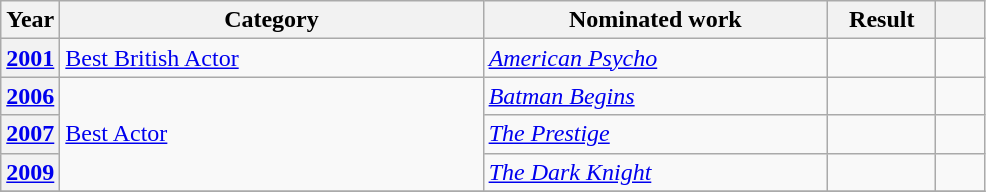<table class="wikitable sortable">
<tr>
<th style="width:6%;" scope="col">Year</th>
<th style="width:43%;" scope="col">Category</th>
<th style="width:35%;" scope="col">Nominated work</th>
<th style="width:11%;" scope="col">Result</th>
<th style="width:5%;" scope="col" class="unsortable"></th>
</tr>
<tr>
<th scope="row" style="text-align:center;"><a href='#'>2001</a></th>
<td><a href='#'>Best British Actor</a></td>
<td><em><a href='#'>American Psycho</a></em></td>
<td></td>
<td style="text-align:center;"></td>
</tr>
<tr>
<th scope="row" style="text-align:center;"><a href='#'>2006</a></th>
<td rowspan="3"><a href='#'>Best Actor</a></td>
<td><em><a href='#'>Batman Begins</a></em></td>
<td></td>
<td style="text-align:center;"></td>
</tr>
<tr>
<th scope="row" style="text-align:center;"><a href='#'>2007</a></th>
<td><em><a href='#'>The Prestige</a></em></td>
<td></td>
<td style="text-align:center;"></td>
</tr>
<tr>
<th scope="row" style="text-align:center;"><a href='#'>2009</a></th>
<td><em><a href='#'>The Dark Knight</a></em></td>
<td></td>
<td style="text-align:center;"></td>
</tr>
<tr>
</tr>
</table>
